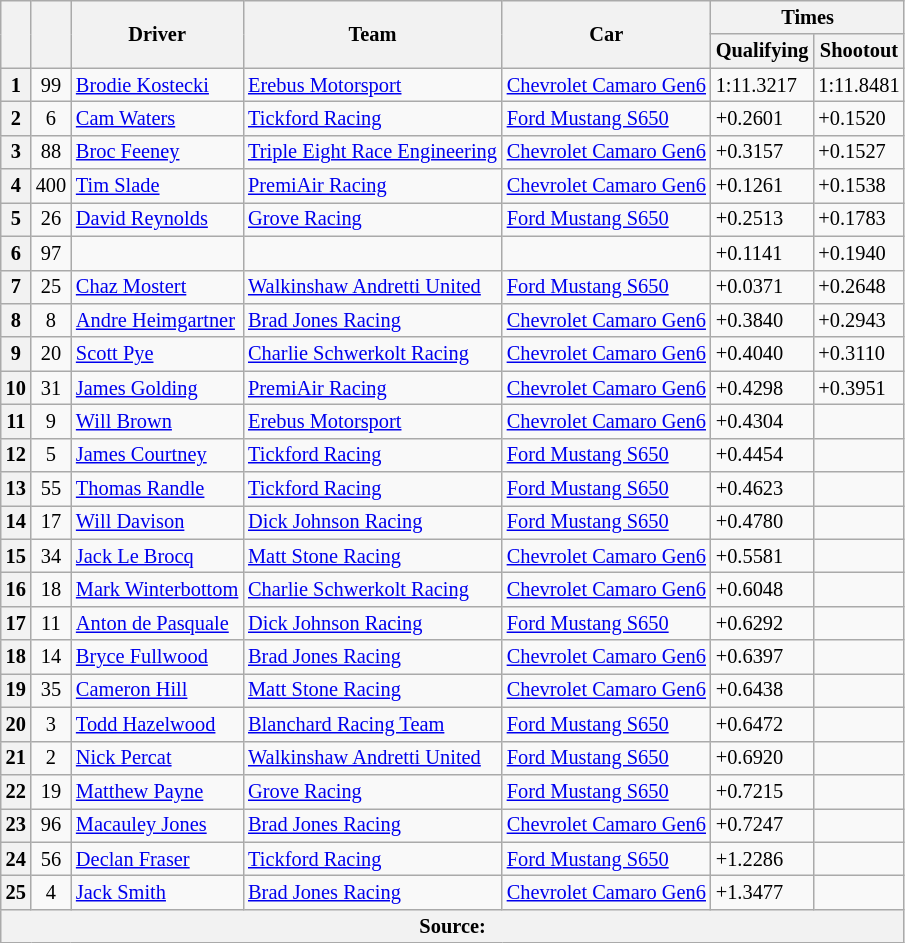<table class="wikitable" style="font-size: 85%">
<tr>
<th rowspan=2></th>
<th rowspan=2></th>
<th rowspan=2>Driver</th>
<th rowspan=2>Team</th>
<th rowspan=2>Car</th>
<th colspan=2>Times</th>
</tr>
<tr>
<th>Qualifying</th>
<th>Shootout</th>
</tr>
<tr>
<th>1</th>
<td align="center">99</td>
<td> <a href='#'>Brodie Kostecki</a></td>
<td><a href='#'>Erebus Motorsport</a></td>
<td><a href='#'>Chevrolet Camaro Gen6</a></td>
<td>1:11.3217</td>
<td>1:11.8481</td>
</tr>
<tr>
<th>2</th>
<td align="center">6</td>
<td> <a href='#'>Cam Waters</a></td>
<td><a href='#'>Tickford Racing</a></td>
<td><a href='#'>Ford Mustang S650</a></td>
<td>+0.2601</td>
<td>+0.1520</td>
</tr>
<tr>
<th>3</th>
<td align="center">88</td>
<td> <a href='#'>Broc Feeney</a></td>
<td><a href='#'>Triple Eight Race Engineering</a></td>
<td><a href='#'>Chevrolet Camaro Gen6</a></td>
<td>+0.3157</td>
<td>+0.1527</td>
</tr>
<tr>
<th>4</th>
<td align="center">400</td>
<td> <a href='#'>Tim Slade</a></td>
<td><a href='#'>PremiAir Racing</a></td>
<td><a href='#'>Chevrolet Camaro Gen6</a></td>
<td>+0.1261</td>
<td>+0.1538</td>
</tr>
<tr>
<th>5</th>
<td align="center">26</td>
<td> <a href='#'>David Reynolds</a></td>
<td><a href='#'>Grove Racing</a></td>
<td><a href='#'>Ford Mustang S650</a></td>
<td>+0.2513</td>
<td>+0.1783</td>
</tr>
<tr>
<th>6</th>
<td align="center">97</td>
<td></td>
<td></td>
<td></td>
<td>+0.1141</td>
<td>+0.1940</td>
</tr>
<tr>
<th>7</th>
<td align="center">25</td>
<td> <a href='#'>Chaz Mostert</a></td>
<td><a href='#'>Walkinshaw Andretti United</a></td>
<td><a href='#'>Ford Mustang S650</a></td>
<td>+0.0371</td>
<td>+0.2648</td>
</tr>
<tr>
<th>8</th>
<td align="center">8</td>
<td> <a href='#'>Andre Heimgartner</a></td>
<td><a href='#'>Brad Jones Racing</a></td>
<td><a href='#'>Chevrolet Camaro Gen6</a></td>
<td>+0.3840</td>
<td>+0.2943</td>
</tr>
<tr>
<th>9</th>
<td align="center">20</td>
<td> <a href='#'>Scott Pye</a></td>
<td><a href='#'>Charlie Schwerkolt Racing</a></td>
<td><a href='#'>Chevrolet Camaro Gen6</a></td>
<td>+0.4040</td>
<td>+0.3110</td>
</tr>
<tr>
<th>10</th>
<td align="center">31</td>
<td> <a href='#'>James Golding</a></td>
<td><a href='#'>PremiAir Racing</a></td>
<td><a href='#'>Chevrolet Camaro Gen6</a></td>
<td>+0.4298</td>
<td>+0.3951</td>
</tr>
<tr>
<th>11</th>
<td align="center">9</td>
<td> <a href='#'>Will Brown</a></td>
<td><a href='#'>Erebus Motorsport</a></td>
<td><a href='#'>Chevrolet Camaro Gen6</a></td>
<td>+0.4304</td>
<td></td>
</tr>
<tr>
<th>12</th>
<td align="center">5</td>
<td> <a href='#'>James Courtney</a></td>
<td><a href='#'>Tickford Racing</a></td>
<td><a href='#'>Ford Mustang S650</a></td>
<td>+0.4454</td>
<td></td>
</tr>
<tr>
<th>13</th>
<td align="center">55</td>
<td> <a href='#'>Thomas Randle</a></td>
<td><a href='#'>Tickford Racing</a></td>
<td><a href='#'>Ford Mustang S650</a></td>
<td>+0.4623</td>
<td></td>
</tr>
<tr>
<th>14</th>
<td align="center">17</td>
<td> <a href='#'>Will Davison</a></td>
<td><a href='#'>Dick Johnson Racing</a></td>
<td><a href='#'>Ford Mustang S650</a></td>
<td>+0.4780</td>
<td></td>
</tr>
<tr>
<th>15</th>
<td align="center">34</td>
<td> <a href='#'>Jack Le Brocq</a></td>
<td><a href='#'>Matt Stone Racing</a></td>
<td><a href='#'>Chevrolet Camaro Gen6</a></td>
<td>+0.5581</td>
<td></td>
</tr>
<tr>
<th>16</th>
<td align="center">18</td>
<td> <a href='#'>Mark Winterbottom</a></td>
<td><a href='#'>Charlie Schwerkolt Racing</a></td>
<td><a href='#'>Chevrolet Camaro Gen6</a></td>
<td>+0.6048</td>
<td></td>
</tr>
<tr>
<th>17</th>
<td align="center">11</td>
<td> <a href='#'>Anton de Pasquale</a></td>
<td><a href='#'>Dick Johnson Racing</a></td>
<td><a href='#'>Ford Mustang S650</a></td>
<td>+0.6292</td>
<td></td>
</tr>
<tr>
<th>18</th>
<td align="center">14</td>
<td> <a href='#'>Bryce Fullwood</a></td>
<td><a href='#'>Brad Jones Racing</a></td>
<td><a href='#'>Chevrolet Camaro Gen6</a></td>
<td>+0.6397</td>
<td></td>
</tr>
<tr>
<th>19</th>
<td align="center">35</td>
<td> <a href='#'>Cameron Hill</a></td>
<td><a href='#'>Matt Stone Racing</a></td>
<td><a href='#'>Chevrolet Camaro Gen6</a></td>
<td>+0.6438</td>
<td></td>
</tr>
<tr>
<th>20</th>
<td align="center">3</td>
<td> <a href='#'>Todd Hazelwood</a></td>
<td><a href='#'>Blanchard Racing Team</a></td>
<td><a href='#'>Ford Mustang S650</a></td>
<td>+0.6472</td>
<td></td>
</tr>
<tr>
<th>21</th>
<td align="center">2</td>
<td> <a href='#'>Nick Percat</a></td>
<td><a href='#'>Walkinshaw Andretti United</a></td>
<td><a href='#'>Ford Mustang S650</a></td>
<td>+0.6920</td>
<td></td>
</tr>
<tr>
<th>22</th>
<td align="center">19</td>
<td> <a href='#'>Matthew Payne</a></td>
<td><a href='#'>Grove Racing</a></td>
<td><a href='#'>Ford Mustang S650</a></td>
<td>+0.7215</td>
<td></td>
</tr>
<tr>
<th>23</th>
<td align="center">96</td>
<td> <a href='#'>Macauley Jones</a></td>
<td><a href='#'>Brad Jones Racing</a></td>
<td><a href='#'>Chevrolet Camaro Gen6</a></td>
<td>+0.7247</td>
<td></td>
</tr>
<tr>
<th>24</th>
<td align="center">56</td>
<td> <a href='#'>Declan Fraser</a></td>
<td><a href='#'>Tickford Racing</a></td>
<td><a href='#'>Ford Mustang S650</a></td>
<td>+1.2286</td>
<td></td>
</tr>
<tr>
<th>25</th>
<td align="center">4</td>
<td> <a href='#'>Jack Smith</a></td>
<td><a href='#'>Brad Jones Racing</a></td>
<td><a href='#'>Chevrolet Camaro Gen6</a></td>
<td>+1.3477</td>
<td></td>
</tr>
<tr>
<th colspan="7">Source:</th>
</tr>
</table>
